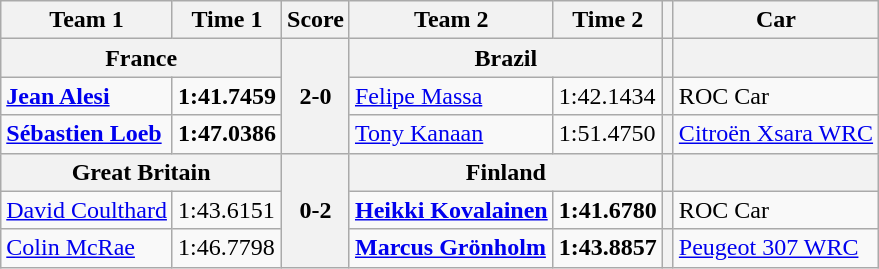<table class="wikitable">
<tr>
<th>Team 1</th>
<th>Time 1</th>
<th>Score</th>
<th>Team 2</th>
<th>Time 2</th>
<th></th>
<th>Car</th>
</tr>
<tr>
<th colspan=2> <strong>France</strong></th>
<th rowspan=3>2-0</th>
<th colspan=2> Brazil</th>
<th></th>
<th></th>
</tr>
<tr>
<td><strong><a href='#'>Jean Alesi</a></strong></td>
<td><strong>1:41.7459</strong></td>
<td><a href='#'>Felipe Massa</a></td>
<td>1:42.1434</td>
<th></th>
<td>ROC Car</td>
</tr>
<tr>
<td><strong><a href='#'>Sébastien Loeb</a></strong></td>
<td><strong>1:47.0386</strong></td>
<td><a href='#'>Tony Kanaan</a></td>
<td>1:51.4750</td>
<th></th>
<td><a href='#'>Citroën Xsara WRC</a></td>
</tr>
<tr>
<th colspan=2> Great Britain</th>
<th rowspan=3>0-2</th>
<th colspan=2> <strong>Finland</strong></th>
<th></th>
<th></th>
</tr>
<tr>
<td><a href='#'>David Coulthard</a></td>
<td>1:43.6151</td>
<td><strong><a href='#'>Heikki Kovalainen</a></strong></td>
<td><strong>1:41.6780</strong></td>
<th></th>
<td>ROC Car</td>
</tr>
<tr>
<td><a href='#'>Colin McRae</a></td>
<td>1:46.7798</td>
<td><strong><a href='#'>Marcus Grönholm</a></strong></td>
<td><strong>1:43.8857</strong></td>
<th></th>
<td><a href='#'>Peugeot 307 WRC</a></td>
</tr>
</table>
